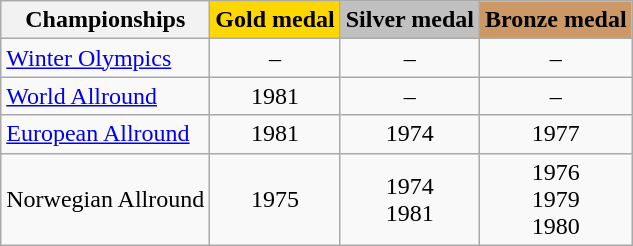<table class="wikitable">
<tr>
<th>Championships</th>
<td align=center bgcolor=gold><strong>Gold medal</strong></td>
<td align=center bgcolor=silver><strong>Silver medal</strong></td>
<td align=center bgcolor=cc9966><strong>Bronze medal</strong></td>
</tr>
<tr align="center">
<td align="left"><a href='#'>Winter Olympics</a></td>
<td>–</td>
<td>–</td>
<td>–</td>
</tr>
<tr align="center">
<td align="left"><a href='#'>World Allround</a></td>
<td>1981</td>
<td>–</td>
<td>–</td>
</tr>
<tr align="center">
<td align="left"><a href='#'>European Allround</a></td>
<td>1981</td>
<td>1974</td>
<td>1977</td>
</tr>
<tr align="center">
<td align="left">Norwegian Allround</td>
<td>1975</td>
<td>1974 <br> 1981</td>
<td>1976 <br> 1979 <br> 1980</td>
</tr>
</table>
